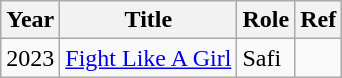<table class="wikitable">
<tr>
<th>Year</th>
<th>Title</th>
<th>Role</th>
<th>Ref</th>
</tr>
<tr>
<td>2023</td>
<td><a href='#'>Fight Like A Girl</a></td>
<td>Safi</td>
<td></td>
</tr>
</table>
